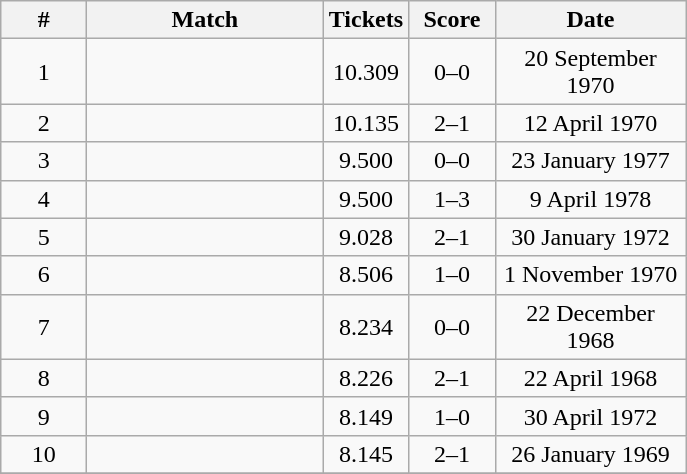<table class="wikitable" style="font-size:100%; text-align:center;">
<tr>
<th width=50px>#</th>
<th style="width:150px;">Match</th>
<th width=50px>Tickets</th>
<th width="50">Score</th>
<th width="120">Date</th>
</tr>
<tr>
<td>1</td>
<td></td>
<td>10.309</td>
<td>0–0</td>
<td>20 September 1970</td>
</tr>
<tr>
<td>2</td>
<td></td>
<td>10.135</td>
<td>2–1</td>
<td>12 April 1970</td>
</tr>
<tr>
<td>3</td>
<td></td>
<td>9.500</td>
<td>0–0</td>
<td>23 January 1977</td>
</tr>
<tr>
<td>4</td>
<td></td>
<td>9.500</td>
<td>1–3</td>
<td>9 April 1978</td>
</tr>
<tr>
<td>5</td>
<td></td>
<td>9.028</td>
<td>2–1</td>
<td>30 January 1972</td>
</tr>
<tr>
<td>6</td>
<td></td>
<td>8.506</td>
<td>1–0</td>
<td>1 November 1970</td>
</tr>
<tr>
<td>7</td>
<td></td>
<td>8.234</td>
<td>0–0</td>
<td>22 December 1968</td>
</tr>
<tr>
<td>8</td>
<td></td>
<td>8.226</td>
<td>2–1</td>
<td>22 April 1968</td>
</tr>
<tr>
<td>9</td>
<td></td>
<td>8.149</td>
<td>1–0</td>
<td>30 April 1972</td>
</tr>
<tr>
<td>10</td>
<td></td>
<td>8.145</td>
<td>2–1</td>
<td>26 January 1969</td>
</tr>
<tr>
</tr>
</table>
